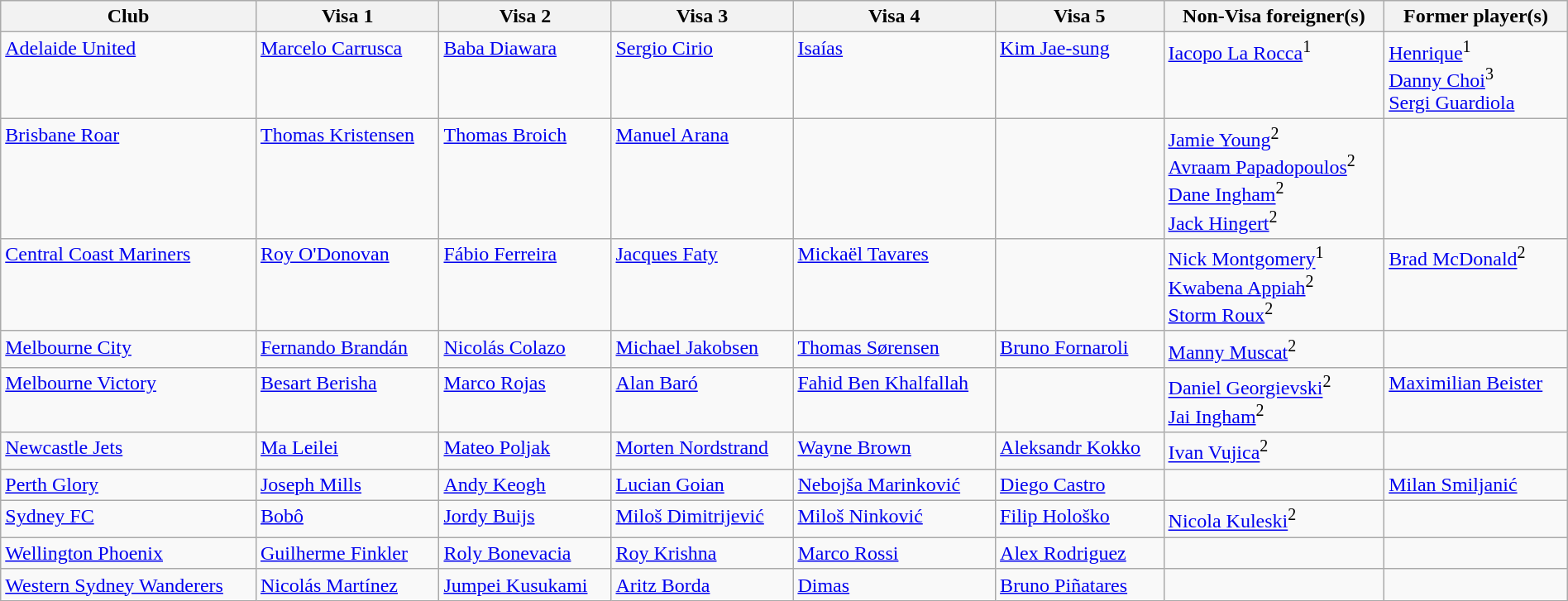<table class="wikitable" style="width:100%">
<tr>
<th>Club</th>
<th>Visa 1</th>
<th>Visa 2</th>
<th>Visa 3</th>
<th>Visa 4</th>
<th>Visa 5</th>
<th>Non-Visa foreigner(s)</th>
<th>Former player(s)</th>
</tr>
<tr style="vertical-align:top;">
<td><a href='#'>Adelaide United</a></td>
<td> <a href='#'>Marcelo Carrusca</a></td>
<td> <a href='#'>Baba Diawara</a></td>
<td> <a href='#'>Sergio Cirio</a></td>
<td> <a href='#'>Isaías</a></td>
<td> <a href='#'>Kim Jae-sung</a></td>
<td> <a href='#'>Iacopo La Rocca</a><sup>1</sup></td>
<td> <a href='#'>Henrique</a><sup>1</sup> <br> <a href='#'>Danny Choi</a><sup>3</sup> <br> <a href='#'>Sergi Guardiola</a></td>
</tr>
<tr style="vertical-align:top;">
<td><a href='#'>Brisbane Roar</a></td>
<td> <a href='#'>Thomas Kristensen</a></td>
<td> <a href='#'>Thomas Broich</a></td>
<td> <a href='#'>Manuel Arana</a></td>
<td></td>
<td></td>
<td> <a href='#'>Jamie Young</a><sup>2</sup> <br> <a href='#'>Avraam Papadopoulos</a><sup>2</sup> <br> <a href='#'>Dane Ingham</a><sup>2</sup> <br> <a href='#'>Jack Hingert</a><sup>2</sup></td>
<td></td>
</tr>
<tr style="vertical-align:top;">
<td><a href='#'>Central Coast Mariners</a></td>
<td> <a href='#'>Roy O'Donovan</a></td>
<td> <a href='#'>Fábio Ferreira</a></td>
<td> <a href='#'>Jacques Faty</a></td>
<td> <a href='#'>Mickaël Tavares</a></td>
<td></td>
<td> <a href='#'>Nick Montgomery</a><sup>1</sup> <br> <a href='#'>Kwabena Appiah</a><sup>2</sup> <br> <a href='#'>Storm Roux</a><sup>2</sup></td>
<td> <a href='#'>Brad McDonald</a><sup>2</sup></td>
</tr>
<tr style="vertical-align:top;">
<td><a href='#'>Melbourne City</a></td>
<td> <a href='#'>Fernando Brandán</a></td>
<td> <a href='#'>Nicolás Colazo</a></td>
<td> <a href='#'>Michael Jakobsen</a></td>
<td> <a href='#'>Thomas Sørensen</a></td>
<td> <a href='#'>Bruno Fornaroli</a></td>
<td> <a href='#'>Manny Muscat</a><sup>2</sup></td>
<td></td>
</tr>
<tr style="vertical-align:top;">
<td><a href='#'>Melbourne Victory</a></td>
<td> <a href='#'>Besart Berisha</a></td>
<td> <a href='#'>Marco Rojas</a></td>
<td> <a href='#'>Alan Baró</a></td>
<td> <a href='#'>Fahid Ben Khalfallah</a></td>
<td></td>
<td> <a href='#'>Daniel Georgievski</a><sup>2</sup> <br> <a href='#'>Jai Ingham</a><sup>2</sup></td>
<td> <a href='#'>Maximilian Beister</a></td>
</tr>
<tr style="vertical-align:top;">
<td><a href='#'>Newcastle Jets</a></td>
<td> <a href='#'>Ma Leilei</a></td>
<td> <a href='#'>Mateo Poljak</a></td>
<td> <a href='#'>Morten Nordstrand</a></td>
<td> <a href='#'>Wayne Brown</a></td>
<td> <a href='#'>Aleksandr Kokko</a></td>
<td> <a href='#'>Ivan Vujica</a><sup>2</sup></td>
<td></td>
</tr>
<tr style="vertical-align:top;">
<td><a href='#'>Perth Glory</a></td>
<td> <a href='#'>Joseph Mills</a></td>
<td> <a href='#'>Andy Keogh</a></td>
<td> <a href='#'>Lucian Goian</a></td>
<td> <a href='#'>Nebojša Marinković</a></td>
<td> <a href='#'>Diego Castro</a></td>
<td></td>
<td> <a href='#'>Milan Smiljanić</a></td>
</tr>
<tr style="vertical-align:top;">
<td><a href='#'>Sydney FC</a></td>
<td> <a href='#'>Bobô</a></td>
<td> <a href='#'>Jordy Buijs</a></td>
<td> <a href='#'>Miloš Dimitrijević</a></td>
<td> <a href='#'>Miloš Ninković</a></td>
<td> <a href='#'>Filip Hološko</a></td>
<td> <a href='#'>Nicola Kuleski</a><sup>2</sup></td>
<td></td>
</tr>
<tr style="vertical-align:top;">
<td><a href='#'>Wellington Phoenix</a></td>
<td> <a href='#'>Guilherme Finkler</a></td>
<td> <a href='#'>Roly Bonevacia</a></td>
<td> <a href='#'>Roy Krishna</a></td>
<td> <a href='#'>Marco Rossi</a></td>
<td> <a href='#'>Alex Rodriguez</a></td>
<td></td>
<td></td>
</tr>
<tr style="vertical-align:top;">
<td><a href='#'>Western Sydney Wanderers</a></td>
<td> <a href='#'>Nicolás Martínez</a></td>
<td> <a href='#'>Jumpei Kusukami</a></td>
<td> <a href='#'>Aritz Borda</a></td>
<td> <a href='#'>Dimas</a></td>
<td> <a href='#'>Bruno Piñatares</a></td>
<td></td>
<td></td>
</tr>
</table>
